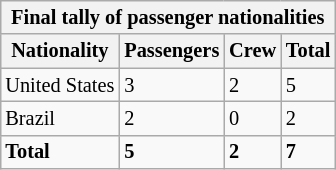<table class="wikitable sortable" style="float:right;margin:20px;font-size:85%">
<tr>
<th colspan=4>Final tally of passenger nationalities</th>
</tr>
<tr>
<th>Nationality</th>
<th>Passengers</th>
<th>Crew</th>
<th>Total</th>
</tr>
<tr>
<td>United States</td>
<td>3</td>
<td>2</td>
<td>5</td>
</tr>
<tr>
<td>Brazil</td>
<td>2</td>
<td>0</td>
<td>2</td>
</tr>
<tr class="sortbottom">
<td><strong>Total</strong></td>
<td><strong>5</strong></td>
<td><strong>2</strong></td>
<td><strong>7</strong></td>
</tr>
</table>
